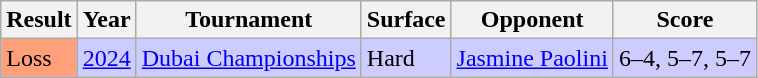<table class="wikitable">
<tr>
<th>Result</th>
<th>Year</th>
<th>Tournament</th>
<th>Surface</th>
<th>Opponent</th>
<th>Score</th>
</tr>
<tr style="background:#ccccff;">
<td bgcolor=ffa07a>Loss</td>
<td><a href='#'>2024</a></td>
<td><a href='#'>Dubai Championships</a></td>
<td>Hard</td>
<td> <a href='#'>Jasmine Paolini</a></td>
<td>6–4, 5–7, 5–7</td>
</tr>
</table>
